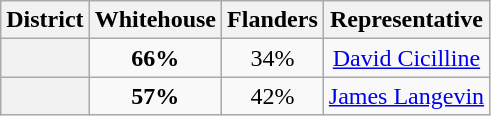<table class=wikitable>
<tr>
<th>District</th>
<th>Whitehouse</th>
<th>Flanders</th>
<th>Representative</th>
</tr>
<tr align=center>
<th></th>
<td><strong>66%</strong></td>
<td>34%</td>
<td><a href='#'>David Cicilline</a></td>
</tr>
<tr align=center>
<th></th>
<td><strong>57%</strong></td>
<td>42%</td>
<td><a href='#'>James Langevin</a></td>
</tr>
</table>
